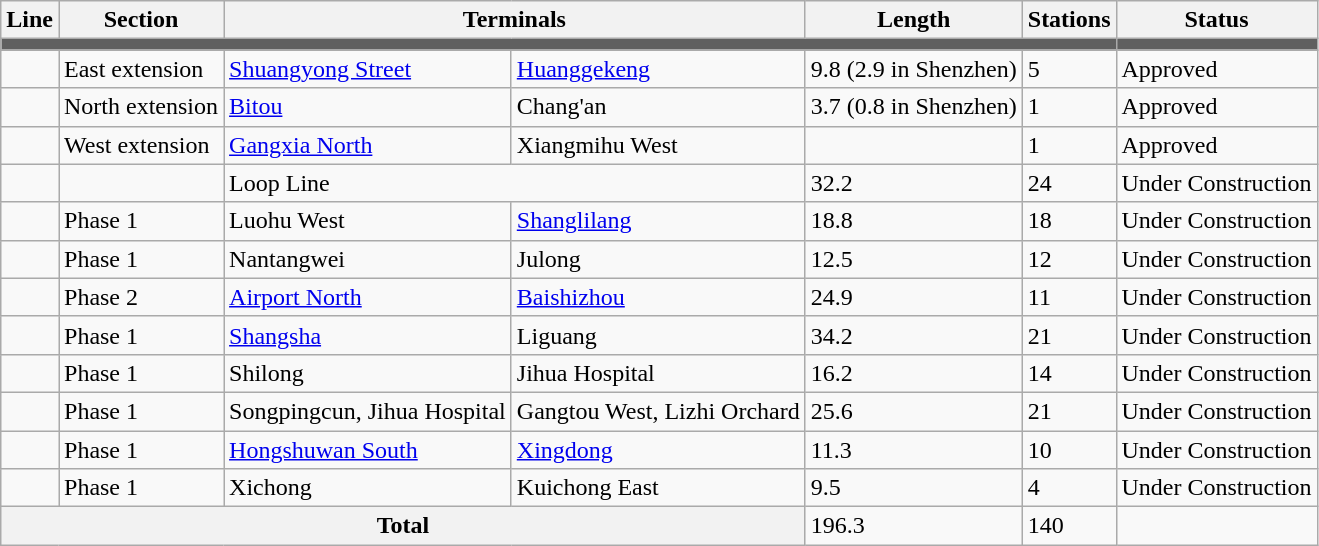<table class="wikitable">
<tr>
<th>Line</th>
<th>Section</th>
<th colspan="2">Terminals</th>
<th>Length<br></th>
<th>Stations</th>
<th>Status</th>
</tr>
<tr style = "background:#606060; height: 2pt">
<td colspan="6"></td>
<td></td>
</tr>
<tr>
<td></td>
<td>East extension</td>
<td><a href='#'>Shuangyong Street</a></td>
<td><a href='#'>Huanggekeng</a></td>
<td>9.8 (2.9 in Shenzhen)</td>
<td>5</td>
<td>Approved</td>
</tr>
<tr>
<td></td>
<td>North extension</td>
<td><a href='#'>Bitou</a></td>
<td>Chang'an</td>
<td>3.7 (0.8 in Shenzhen)</td>
<td>1</td>
<td>Approved</td>
</tr>
<tr>
<td></td>
<td>West extension</td>
<td><a href='#'>Gangxia North</a></td>
<td>Xiangmihu West</td>
<td></td>
<td>1</td>
<td>Approved</td>
</tr>
<tr>
<td></td>
<td></td>
<td colspan = "2">Loop Line</td>
<td>32.2</td>
<td>24</td>
<td>Under Construction</td>
</tr>
<tr>
<td></td>
<td>Phase 1</td>
<td>Luohu West</td>
<td><a href='#'>Shanglilang</a></td>
<td>18.8</td>
<td>18</td>
<td>Under Construction</td>
</tr>
<tr>
<td></td>
<td>Phase 1</td>
<td>Nantangwei</td>
<td>Julong</td>
<td>12.5</td>
<td>12</td>
<td>Under Construction</td>
</tr>
<tr>
<td></td>
<td>Phase 2</td>
<td><a href='#'>Airport North</a></td>
<td><a href='#'>Baishizhou</a></td>
<td>24.9</td>
<td>11</td>
<td>Under Construction</td>
</tr>
<tr>
<td></td>
<td>Phase 1</td>
<td><a href='#'>Shangsha</a></td>
<td>Liguang</td>
<td>34.2</td>
<td>21</td>
<td>Under Construction</td>
</tr>
<tr>
<td></td>
<td>Phase 1</td>
<td>Shilong</td>
<td>Jihua Hospital</td>
<td>16.2</td>
<td>14</td>
<td>Under Construction</td>
</tr>
<tr>
<td></td>
<td>Phase 1</td>
<td>Songpingcun, Jihua Hospital</td>
<td>Gangtou West, Lizhi Orchard</td>
<td>25.6</td>
<td>21</td>
<td>Under Construction</td>
</tr>
<tr>
<td></td>
<td>Phase 1</td>
<td><a href='#'>Hongshuwan South</a></td>
<td><a href='#'>Xingdong</a></td>
<td>11.3</td>
<td>10</td>
<td>Under Construction</td>
</tr>
<tr>
<td></td>
<td>Phase 1</td>
<td>Xichong</td>
<td>Kuichong East</td>
<td>9.5</td>
<td>4</td>
<td>Under Construction</td>
</tr>
<tr>
<th colspan="4">Total</th>
<td>196.3</td>
<td>140</td>
<td></td>
</tr>
</table>
